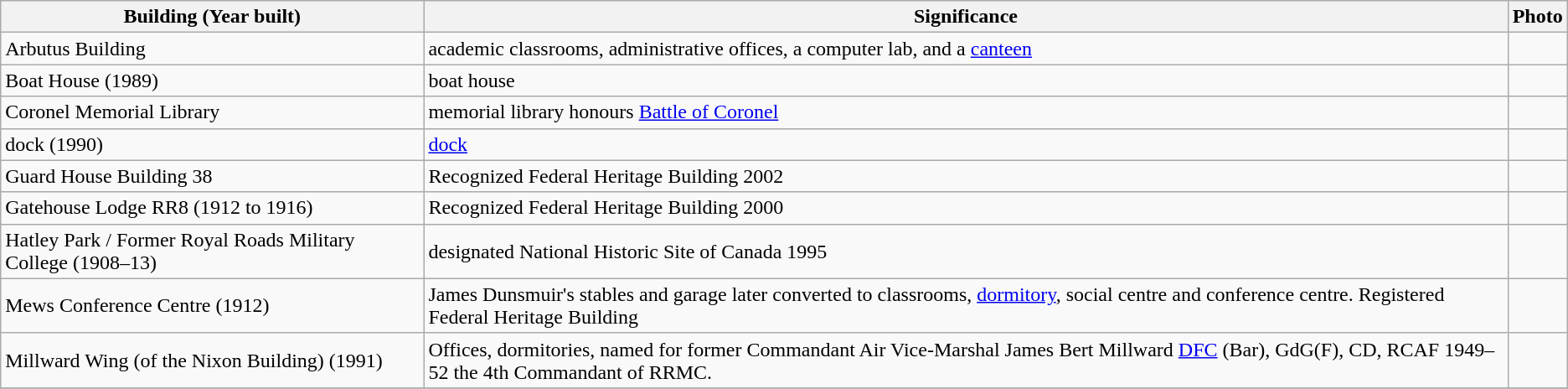<table class="wikitable">
<tr>
<th>Building (Year built)</th>
<th>Significance</th>
<th>Photo</th>
</tr>
<tr>
<td>Arbutus Building</td>
<td>academic classrooms, administrative offices, a computer lab, and a <a href='#'>canteen</a></td>
<td></td>
</tr>
<tr>
<td>Boat House (1989)</td>
<td>boat house</td>
<td></td>
</tr>
<tr>
<td>Coronel Memorial Library</td>
<td>memorial library honours <a href='#'>Battle of Coronel</a></td>
<td></td>
</tr>
<tr>
<td>dock (1990)</td>
<td><a href='#'>dock</a></td>
<td></td>
</tr>
<tr>
<td>Guard House Building 38</td>
<td>Recognized Federal Heritage Building 2002</td>
<td></td>
</tr>
<tr>
<td>Gatehouse Lodge RR8 (1912 to 1916)</td>
<td>Recognized Federal Heritage Building 2000</td>
<td></td>
</tr>
<tr>
<td>Hatley Park / Former Royal Roads Military College (1908–13)</td>
<td>designated National Historic Site of Canada 1995</td>
<td></td>
</tr>
<tr>
<td>Mews Conference Centre (1912)</td>
<td>James Dunsmuir's stables and garage later converted to classrooms, <a href='#'>dormitory</a>, social centre and conference centre. Registered Federal Heritage Building</td>
<td></td>
</tr>
<tr>
<td>Millward Wing (of the Nixon Building) (1991)</td>
<td>Offices, dormitories, named for former Commandant Air Vice-Marshal James Bert Millward <a href='#'>DFC</a> (Bar), GdG(F), CD, RCAF 1949–52 the 4th Commandant of RRMC.</td>
<td></td>
</tr>
<tr>
</tr>
</table>
